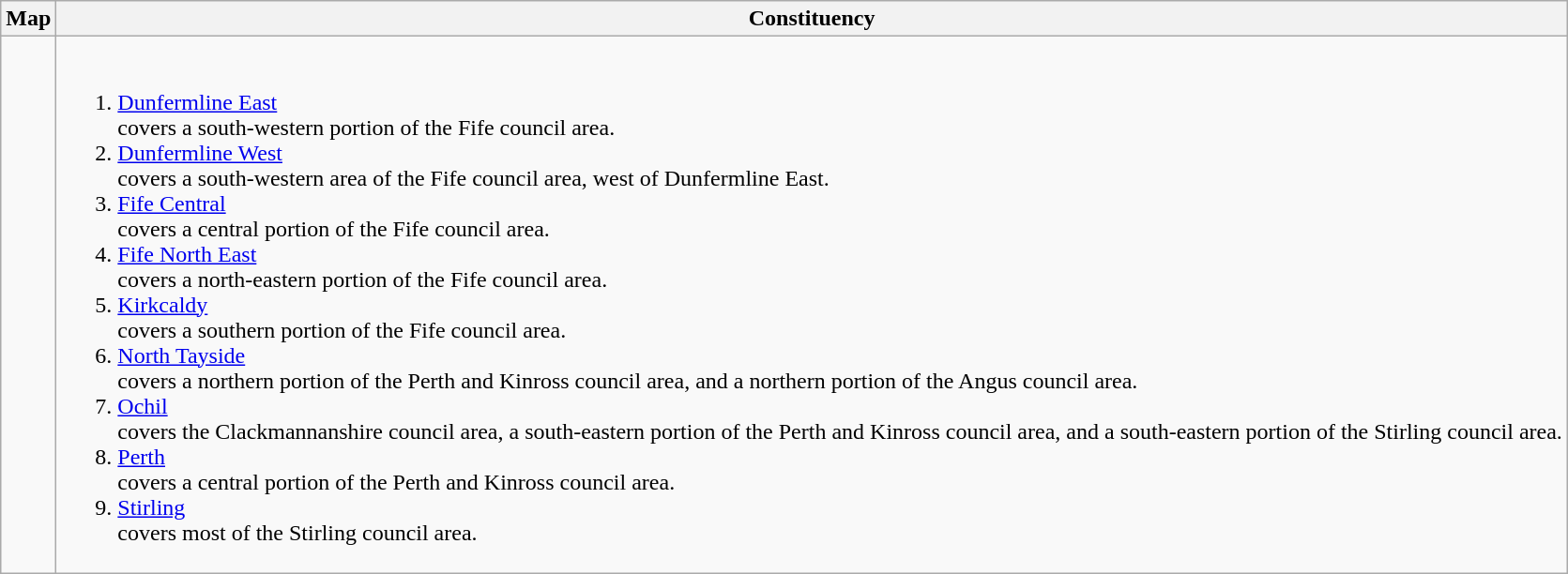<table class="wikitable">
<tr>
<th bgcolor="#ff9999">Map</th>
<th bgcolor="#ff9999">Constituency</th>
</tr>
<tr>
<td></td>
<td valign="top"><br><ol><li><a href='#'>Dunfermline East</a><br>covers a south-western portion of the Fife council area.</li><li><a href='#'>Dunfermline West</a><br>covers a south-western area of the Fife council area, west of Dunfermline East.</li><li><a href='#'>Fife Central</a><br>covers a central portion of the Fife council area.</li><li><a href='#'>Fife North East</a><br>covers a north-eastern portion of the Fife council area.</li><li><a href='#'>Kirkcaldy</a><br>covers a southern portion of the Fife council area.</li><li><a href='#'>North Tayside</a><br>covers a northern portion of the Perth and Kinross council area, and a northern portion of the Angus council area.</li><li><a href='#'>Ochil</a><br>covers the Clackmannanshire council area, a south-eastern portion of the Perth and Kinross council area, and a south-eastern portion of the Stirling council area.</li><li><a href='#'>Perth</a><br>covers a central portion of the Perth and Kinross council area.</li><li><a href='#'>Stirling</a><br>covers most of the Stirling council area.</li></ol></td>
</tr>
</table>
